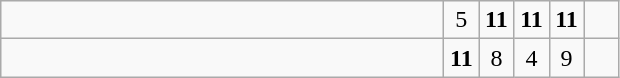<table class="wikitable">
<tr>
<td style="width:18em"><strong></strong></td>
<td align=center style="width:1em">5</td>
<td align=center style="width:1em"><strong>11</strong></td>
<td align=center style="width:1em"><strong>11</strong></td>
<td align=center style="width:1em"><strong>11</strong></td>
<td align=center style="width:1em"></td>
</tr>
<tr>
<td style="width:18em"></td>
<td align=center style="width:1em"><strong>11</strong></td>
<td align=center style="width:1em">8</td>
<td align=center style="width:1em">4</td>
<td align=center style="width:1em">9</td>
<td align=center style="width:1em"></td>
</tr>
</table>
